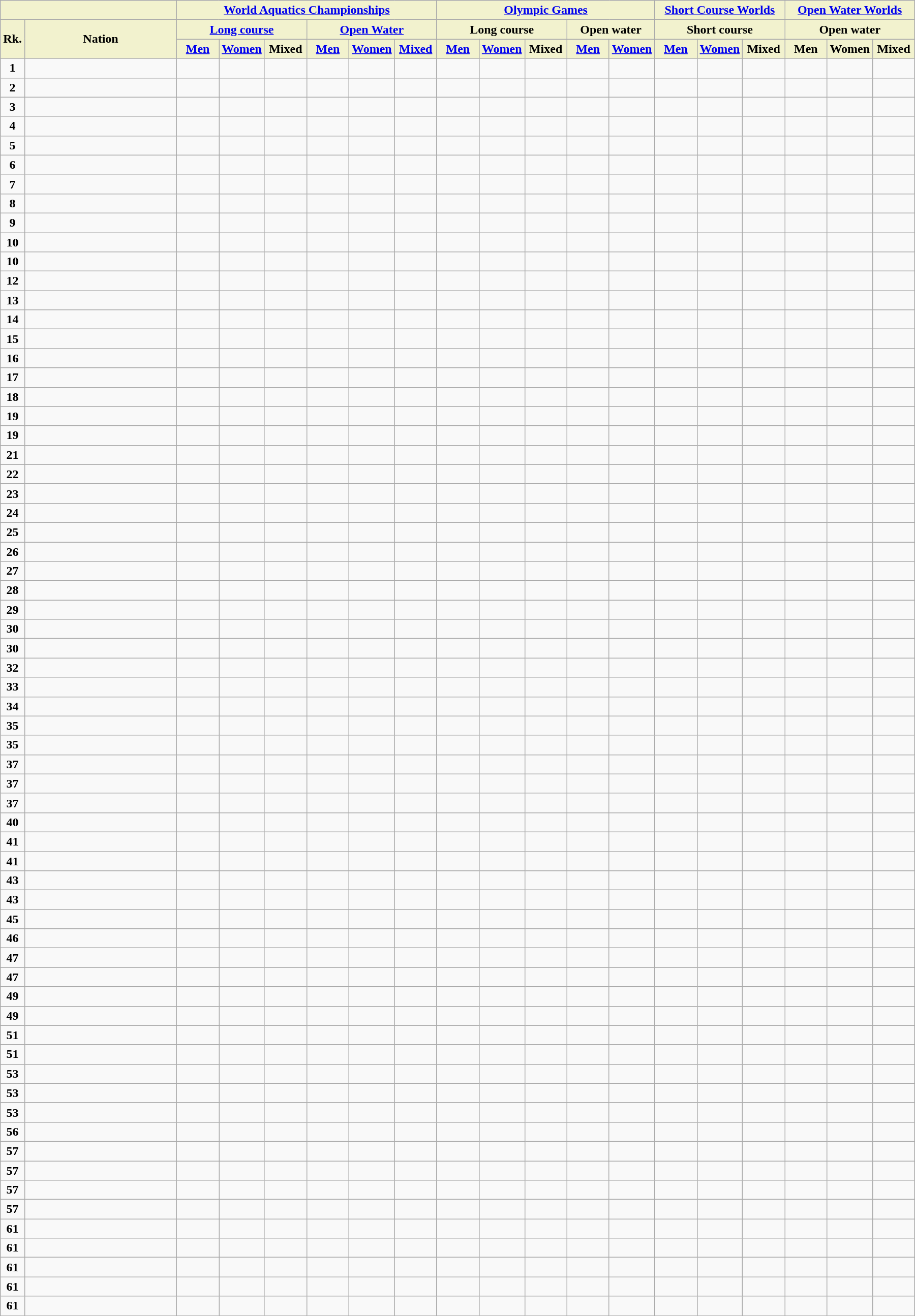<table class="wikitable" style="margin-top:0em; text-align:center; font-size:100%;">
<tr>
<th colspan="2" style="background: #f2f2ce;"></th>
<th colspan="6" style="background: #f2f2ce;"><a href='#'>World Aquatics Championships</a></th>
<th colspan="5" style="background: #f2f2ce;"><a href='#'>Olympic Games</a></th>
<th colspan="3" style="background: #f2f2ce;"><a href='#'>Short Course Worlds</a></th>
<th colspan="3" style="background: #f2f2ce;"><a href='#'>Open Water Worlds</a></th>
</tr>
<tr>
<th rowspan=2 style="background-color:#f2f2ce; width:1.5em;">Rk.</th>
<th rowspan=2 style="background-color:#f2f2ce; width:12em;">Nation</th>
<th colspan=3 style="background-color:#f2f2ce;"><a href='#'>Long course</a></th>
<th colspan=3 style="background-color:#f2f2ce;"><a href='#'>Open Water</a></th>
<th colspan=3 style="background-color:#f2f2ce;">Long course</th>
<th colspan=2 style="background-color:#f2f2ce;">Open water</th>
<th colspan=3 style="background-color:#f2f2ce;">Short course</th>
<th colspan=3 style="background-color:#f2f2ce;">Open water</th>
</tr>
<tr>
<th style="background-color:#f2f2ce; width:3em;"><a href='#'>Men</a></th>
<th style="background-color:#f2f2ce; width:3em;"><a href='#'>Women</a></th>
<th style="background-color:#f2f2ce; width:3em;">Mixed</th>
<th style="background-color:#f2f2ce; width:3em;"><a href='#'>Men</a></th>
<th style="background-color:#f2f2ce; width:3em;"><a href='#'>Women</a></th>
<th style="background-color:#f2f2ce; width:3em;"><a href='#'>Mixed</a></th>
<th style="background-color:#f2f2ce; width:3em;"><a href='#'>Men</a></th>
<th style="background-color:#f2f2ce; width:3em;"><a href='#'>Women</a></th>
<th style="background-color:#f2f2ce; width:3em;">Mixed</th>
<th style="background-color:#f2f2ce; width:3em;"><a href='#'>Men</a></th>
<th style="background-color:#f2f2ce; width:3em;"><a href='#'>Women</a></th>
<th style="background-color:#f2f2ce; width:3em;"><a href='#'>Men</a></th>
<th style="background-color:#f2f2ce; width:3em;"><a href='#'>Women</a></th>
<th style="background-color:#f2f2ce; width:3em;">Mixed</th>
<th style="background-color:#f2f2ce; width:3em;">Men</th>
<th style="background-color:#f2f2ce; width:3em;">Women</th>
<th style="background-color:#f2f2ce; width:3em;">Mixed</th>
</tr>
<tr>
<td><strong>1</strong></td>
<td align=left></td>
<td></td>
<td></td>
<td></td>
<td></td>
<td></td>
<td></td>
<td></td>
<td></td>
<td></td>
<td></td>
<td></td>
<td></td>
<td></td>
<td></td>
<td></td>
<td></td>
<td></td>
</tr>
<tr>
<td><strong>2</strong></td>
<td align=left></td>
<td></td>
<td></td>
<td></td>
<td></td>
<td></td>
<td></td>
<td></td>
<td></td>
<td></td>
<td></td>
<td></td>
<td></td>
<td></td>
<td></td>
<td></td>
<td></td>
<td></td>
</tr>
<tr>
<td><strong>3</strong></td>
<td align=left></td>
<td></td>
<td></td>
<td></td>
<td></td>
<td></td>
<td></td>
<td></td>
<td></td>
<td></td>
<td></td>
<td></td>
<td></td>
<td></td>
<td></td>
<td></td>
<td></td>
<td></td>
</tr>
<tr>
<td><strong>4</strong></td>
<td align=left></td>
<td></td>
<td></td>
<td></td>
<td></td>
<td></td>
<td></td>
<td></td>
<td></td>
<td></td>
<td></td>
<td></td>
<td></td>
<td></td>
<td></td>
<td></td>
<td></td>
<td></td>
</tr>
<tr>
<td><strong>5</strong></td>
<td align=left></td>
<td></td>
<td></td>
<td></td>
<td></td>
<td></td>
<td></td>
<td></td>
<td></td>
<td></td>
<td></td>
<td></td>
<td></td>
<td></td>
<td></td>
<td></td>
<td></td>
<td></td>
</tr>
<tr>
<td><strong>6</strong></td>
<td align=left></td>
<td></td>
<td></td>
<td></td>
<td></td>
<td></td>
<td></td>
<td></td>
<td></td>
<td></td>
<td></td>
<td></td>
<td></td>
<td></td>
<td></td>
<td></td>
<td></td>
<td></td>
</tr>
<tr>
<td><strong>7</strong></td>
<td align=left></td>
<td></td>
<td></td>
<td></td>
<td></td>
<td></td>
<td></td>
<td></td>
<td></td>
<td></td>
<td></td>
<td></td>
<td></td>
<td></td>
<td></td>
<td></td>
<td></td>
<td></td>
</tr>
<tr>
<td><strong>8</strong></td>
<td align=left></td>
<td></td>
<td></td>
<td></td>
<td></td>
<td></td>
<td></td>
<td></td>
<td></td>
<td></td>
<td></td>
<td></td>
<td></td>
<td></td>
<td></td>
<td></td>
<td></td>
<td></td>
</tr>
<tr>
<td><strong>9</strong></td>
<td align=left></td>
<td></td>
<td></td>
<td></td>
<td></td>
<td></td>
<td></td>
<td></td>
<td></td>
<td></td>
<td></td>
<td></td>
<td></td>
<td></td>
<td></td>
<td></td>
<td></td>
<td></td>
</tr>
<tr>
<td><strong>10</strong></td>
<td align=left></td>
<td></td>
<td></td>
<td></td>
<td></td>
<td></td>
<td></td>
<td></td>
<td></td>
<td></td>
<td></td>
<td></td>
<td></td>
<td></td>
<td></td>
<td></td>
<td></td>
<td></td>
</tr>
<tr>
<td><strong>10</strong></td>
<td align=left></td>
<td></td>
<td></td>
<td></td>
<td></td>
<td></td>
<td></td>
<td></td>
<td></td>
<td></td>
<td></td>
<td></td>
<td></td>
<td></td>
<td></td>
<td></td>
<td></td>
<td></td>
</tr>
<tr>
<td><strong>12</strong></td>
<td align=left></td>
<td></td>
<td></td>
<td></td>
<td></td>
<td></td>
<td></td>
<td></td>
<td></td>
<td></td>
<td></td>
<td></td>
<td></td>
<td></td>
<td></td>
<td></td>
<td></td>
<td></td>
</tr>
<tr>
<td><strong>13</strong></td>
<td align=left></td>
<td></td>
<td></td>
<td></td>
<td></td>
<td></td>
<td></td>
<td></td>
<td></td>
<td></td>
<td></td>
<td></td>
<td></td>
<td></td>
<td></td>
<td></td>
<td></td>
<td></td>
</tr>
<tr>
<td><strong>14</strong></td>
<td align=left></td>
<td></td>
<td></td>
<td></td>
<td></td>
<td></td>
<td></td>
<td></td>
<td></td>
<td></td>
<td></td>
<td></td>
<td></td>
<td></td>
<td></td>
<td></td>
<td></td>
<td></td>
</tr>
<tr>
<td><strong>15</strong></td>
<td align=left></td>
<td></td>
<td></td>
<td></td>
<td></td>
<td></td>
<td></td>
<td></td>
<td></td>
<td></td>
<td></td>
<td></td>
<td></td>
<td></td>
<td></td>
<td></td>
<td></td>
<td></td>
</tr>
<tr>
<td><strong>16</strong></td>
<td align=left></td>
<td></td>
<td></td>
<td></td>
<td></td>
<td></td>
<td></td>
<td></td>
<td></td>
<td></td>
<td></td>
<td></td>
<td></td>
<td></td>
<td></td>
<td></td>
<td></td>
<td></td>
</tr>
<tr>
<td><strong>17</strong></td>
<td align=left></td>
<td></td>
<td></td>
<td></td>
<td></td>
<td></td>
<td></td>
<td></td>
<td></td>
<td></td>
<td></td>
<td></td>
<td></td>
<td></td>
<td></td>
<td></td>
<td></td>
<td></td>
</tr>
<tr>
<td><strong>18</strong></td>
<td align=left></td>
<td></td>
<td></td>
<td></td>
<td></td>
<td></td>
<td></td>
<td></td>
<td></td>
<td></td>
<td></td>
<td></td>
<td></td>
<td></td>
<td></td>
<td></td>
<td></td>
<td></td>
</tr>
<tr>
<td><strong>19</strong></td>
<td align=left></td>
<td></td>
<td></td>
<td></td>
<td></td>
<td></td>
<td></td>
<td></td>
<td></td>
<td></td>
<td></td>
<td></td>
<td></td>
<td></td>
<td></td>
<td></td>
<td></td>
<td></td>
</tr>
<tr>
<td><strong>19</strong></td>
<td align=left></td>
<td></td>
<td></td>
<td></td>
<td></td>
<td></td>
<td></td>
<td></td>
<td></td>
<td></td>
<td></td>
<td></td>
<td></td>
<td></td>
<td></td>
<td></td>
<td></td>
<td></td>
</tr>
<tr>
<td><strong>21</strong></td>
<td align=left></td>
<td></td>
<td></td>
<td></td>
<td></td>
<td></td>
<td></td>
<td></td>
<td></td>
<td></td>
<td></td>
<td></td>
<td></td>
<td></td>
<td></td>
<td></td>
<td></td>
<td></td>
</tr>
<tr>
<td><strong>22</strong></td>
<td align=left></td>
<td></td>
<td></td>
<td></td>
<td></td>
<td></td>
<td></td>
<td></td>
<td></td>
<td></td>
<td></td>
<td></td>
<td></td>
<td></td>
<td></td>
<td></td>
<td></td>
<td></td>
</tr>
<tr>
<td><strong>23</strong></td>
<td align=left></td>
<td></td>
<td></td>
<td></td>
<td></td>
<td></td>
<td></td>
<td></td>
<td></td>
<td></td>
<td></td>
<td></td>
<td></td>
<td></td>
<td></td>
<td></td>
<td></td>
<td></td>
</tr>
<tr>
<td><strong>24</strong></td>
<td align=left></td>
<td></td>
<td></td>
<td></td>
<td></td>
<td></td>
<td></td>
<td></td>
<td></td>
<td></td>
<td></td>
<td></td>
<td></td>
<td></td>
<td></td>
<td></td>
<td></td>
<td></td>
</tr>
<tr>
<td><strong>25</strong></td>
<td align=left></td>
<td></td>
<td></td>
<td></td>
<td></td>
<td></td>
<td></td>
<td></td>
<td></td>
<td></td>
<td></td>
<td></td>
<td></td>
<td></td>
<td></td>
<td></td>
<td></td>
<td></td>
</tr>
<tr>
<td><strong>26</strong></td>
<td align=left></td>
<td></td>
<td></td>
<td></td>
<td></td>
<td></td>
<td></td>
<td></td>
<td></td>
<td></td>
<td></td>
<td></td>
<td></td>
<td></td>
<td></td>
<td></td>
<td></td>
<td></td>
</tr>
<tr>
<td><strong>27</strong></td>
<td align=left></td>
<td></td>
<td></td>
<td></td>
<td></td>
<td></td>
<td></td>
<td></td>
<td></td>
<td></td>
<td></td>
<td></td>
<td></td>
<td></td>
<td></td>
<td></td>
<td></td>
<td></td>
</tr>
<tr>
<td><strong>28</strong></td>
<td align=left></td>
<td></td>
<td></td>
<td></td>
<td></td>
<td></td>
<td></td>
<td></td>
<td></td>
<td></td>
<td></td>
<td></td>
<td></td>
<td></td>
<td></td>
<td></td>
<td></td>
<td></td>
</tr>
<tr>
<td><strong>29</strong></td>
<td align=left></td>
<td></td>
<td></td>
<td></td>
<td></td>
<td></td>
<td></td>
<td></td>
<td></td>
<td></td>
<td></td>
<td></td>
<td></td>
<td></td>
<td></td>
<td></td>
<td></td>
<td></td>
</tr>
<tr>
<td><strong>30</strong></td>
<td align=left></td>
<td></td>
<td></td>
<td></td>
<td></td>
<td></td>
<td></td>
<td></td>
<td></td>
<td></td>
<td></td>
<td></td>
<td></td>
<td></td>
<td></td>
<td></td>
<td></td>
<td></td>
</tr>
<tr>
<td><strong>30</strong></td>
<td align=left></td>
<td></td>
<td></td>
<td></td>
<td></td>
<td></td>
<td></td>
<td></td>
<td></td>
<td></td>
<td></td>
<td></td>
<td></td>
<td></td>
<td></td>
<td></td>
<td></td>
<td></td>
</tr>
<tr>
<td><strong>32</strong></td>
<td align=left></td>
<td></td>
<td></td>
<td></td>
<td></td>
<td></td>
<td></td>
<td></td>
<td></td>
<td></td>
<td></td>
<td></td>
<td></td>
<td></td>
<td></td>
<td></td>
<td></td>
<td></td>
</tr>
<tr>
<td><strong>33</strong></td>
<td align=left></td>
<td></td>
<td></td>
<td></td>
<td></td>
<td></td>
<td></td>
<td></td>
<td></td>
<td></td>
<td></td>
<td></td>
<td></td>
<td></td>
<td></td>
<td></td>
<td></td>
<td></td>
</tr>
<tr>
<td><strong>34</strong></td>
<td align=left></td>
<td></td>
<td></td>
<td></td>
<td></td>
<td></td>
<td></td>
<td></td>
<td></td>
<td></td>
<td></td>
<td></td>
<td></td>
<td></td>
<td></td>
<td></td>
<td></td>
<td></td>
</tr>
<tr>
<td><strong>35</strong></td>
<td align=left></td>
<td></td>
<td></td>
<td></td>
<td></td>
<td></td>
<td></td>
<td></td>
<td></td>
<td></td>
<td></td>
<td></td>
<td></td>
<td></td>
<td></td>
<td></td>
<td></td>
<td></td>
</tr>
<tr>
<td><strong>35</strong></td>
<td align=left></td>
<td></td>
<td></td>
<td></td>
<td></td>
<td></td>
<td></td>
<td></td>
<td></td>
<td></td>
<td></td>
<td></td>
<td></td>
<td></td>
<td></td>
<td></td>
<td></td>
<td></td>
</tr>
<tr>
<td><strong>37</strong></td>
<td align=left></td>
<td></td>
<td></td>
<td></td>
<td></td>
<td></td>
<td></td>
<td></td>
<td></td>
<td></td>
<td></td>
<td></td>
<td></td>
<td></td>
<td></td>
<td></td>
<td></td>
<td></td>
</tr>
<tr>
<td><strong>37</strong></td>
<td align=left></td>
<td></td>
<td></td>
<td></td>
<td></td>
<td></td>
<td></td>
<td></td>
<td></td>
<td></td>
<td></td>
<td></td>
<td></td>
<td></td>
<td></td>
<td></td>
<td></td>
<td></td>
</tr>
<tr>
<td><strong>37</strong></td>
<td align=left></td>
<td></td>
<td></td>
<td></td>
<td></td>
<td></td>
<td></td>
<td></td>
<td></td>
<td></td>
<td></td>
<td></td>
<td></td>
<td></td>
<td></td>
<td></td>
<td></td>
<td></td>
</tr>
<tr>
<td><strong>40</strong></td>
<td align=left></td>
<td></td>
<td></td>
<td></td>
<td></td>
<td></td>
<td></td>
<td></td>
<td></td>
<td></td>
<td></td>
<td></td>
<td></td>
<td></td>
<td></td>
<td></td>
<td></td>
<td></td>
</tr>
<tr>
<td><strong>41</strong></td>
<td align=left></td>
<td></td>
<td></td>
<td></td>
<td></td>
<td></td>
<td></td>
<td></td>
<td></td>
<td></td>
<td></td>
<td></td>
<td></td>
<td></td>
<td></td>
<td></td>
<td></td>
<td></td>
</tr>
<tr>
<td><strong>41</strong></td>
<td align=left></td>
<td></td>
<td></td>
<td></td>
<td></td>
<td></td>
<td></td>
<td></td>
<td></td>
<td></td>
<td></td>
<td></td>
<td></td>
<td></td>
<td></td>
<td></td>
<td></td>
<td></td>
</tr>
<tr>
<td><strong>43</strong></td>
<td align=left></td>
<td></td>
<td></td>
<td></td>
<td></td>
<td></td>
<td></td>
<td></td>
<td></td>
<td></td>
<td></td>
<td></td>
<td></td>
<td></td>
<td></td>
<td></td>
<td></td>
<td></td>
</tr>
<tr>
<td><strong>43</strong></td>
<td align=left></td>
<td></td>
<td></td>
<td></td>
<td></td>
<td></td>
<td></td>
<td></td>
<td></td>
<td></td>
<td></td>
<td></td>
<td></td>
<td></td>
<td></td>
<td></td>
<td></td>
<td></td>
</tr>
<tr>
<td><strong>45</strong></td>
<td align=left></td>
<td></td>
<td></td>
<td></td>
<td></td>
<td></td>
<td></td>
<td></td>
<td></td>
<td></td>
<td></td>
<td></td>
<td></td>
<td></td>
<td></td>
<td></td>
<td></td>
<td></td>
</tr>
<tr>
<td><strong>46</strong></td>
<td align=left></td>
<td></td>
<td></td>
<td></td>
<td></td>
<td></td>
<td></td>
<td></td>
<td></td>
<td></td>
<td></td>
<td></td>
<td></td>
<td></td>
<td></td>
<td></td>
<td></td>
<td></td>
</tr>
<tr>
<td><strong>47</strong></td>
<td align=left></td>
<td></td>
<td></td>
<td></td>
<td></td>
<td></td>
<td></td>
<td></td>
<td></td>
<td></td>
<td></td>
<td></td>
<td></td>
<td></td>
<td></td>
<td></td>
<td></td>
<td></td>
</tr>
<tr>
<td><strong>47</strong></td>
<td align=left></td>
<td></td>
<td></td>
<td></td>
<td></td>
<td></td>
<td></td>
<td></td>
<td></td>
<td></td>
<td></td>
<td></td>
<td></td>
<td></td>
<td></td>
<td></td>
<td></td>
<td></td>
</tr>
<tr>
<td><strong>49</strong></td>
<td align=left></td>
<td></td>
<td></td>
<td></td>
<td></td>
<td></td>
<td></td>
<td></td>
<td></td>
<td></td>
<td></td>
<td></td>
<td></td>
<td></td>
<td></td>
<td></td>
<td></td>
<td></td>
</tr>
<tr>
<td><strong>49</strong></td>
<td align=left></td>
<td></td>
<td></td>
<td></td>
<td></td>
<td></td>
<td></td>
<td></td>
<td></td>
<td></td>
<td></td>
<td></td>
<td></td>
<td></td>
<td></td>
<td></td>
<td></td>
<td></td>
</tr>
<tr>
<td><strong>51</strong></td>
<td align=left></td>
<td></td>
<td></td>
<td></td>
<td></td>
<td></td>
<td></td>
<td></td>
<td></td>
<td></td>
<td></td>
<td></td>
<td></td>
<td></td>
<td></td>
<td></td>
<td></td>
<td></td>
</tr>
<tr>
<td><strong>51</strong></td>
<td align=left></td>
<td></td>
<td></td>
<td></td>
<td></td>
<td></td>
<td></td>
<td></td>
<td></td>
<td></td>
<td></td>
<td></td>
<td></td>
<td></td>
<td></td>
<td></td>
<td></td>
<td></td>
</tr>
<tr>
<td><strong>53</strong></td>
<td align=left></td>
<td></td>
<td></td>
<td></td>
<td></td>
<td></td>
<td></td>
<td></td>
<td></td>
<td></td>
<td></td>
<td></td>
<td></td>
<td></td>
<td></td>
<td></td>
<td></td>
<td></td>
</tr>
<tr>
<td><strong>53</strong></td>
<td align=left></td>
<td></td>
<td></td>
<td></td>
<td></td>
<td></td>
<td></td>
<td></td>
<td></td>
<td></td>
<td></td>
<td></td>
<td></td>
<td></td>
<td></td>
<td></td>
<td></td>
<td></td>
</tr>
<tr>
<td><strong>53</strong></td>
<td align=left></td>
<td></td>
<td></td>
<td></td>
<td></td>
<td></td>
<td></td>
<td></td>
<td></td>
<td></td>
<td></td>
<td></td>
<td></td>
<td></td>
<td></td>
<td></td>
<td></td>
<td></td>
</tr>
<tr>
<td><strong>56</strong></td>
<td align=left></td>
<td></td>
<td></td>
<td></td>
<td></td>
<td></td>
<td></td>
<td></td>
<td></td>
<td></td>
<td></td>
<td></td>
<td></td>
<td></td>
<td></td>
<td></td>
<td></td>
<td></td>
</tr>
<tr>
<td><strong>57</strong></td>
<td align=left></td>
<td></td>
<td></td>
<td></td>
<td></td>
<td></td>
<td></td>
<td></td>
<td></td>
<td></td>
<td></td>
<td></td>
<td></td>
<td></td>
<td></td>
<td></td>
<td></td>
<td></td>
</tr>
<tr>
<td><strong>57</strong></td>
<td align=left></td>
<td></td>
<td></td>
<td></td>
<td></td>
<td></td>
<td></td>
<td></td>
<td></td>
<td></td>
<td></td>
<td></td>
<td></td>
<td></td>
<td></td>
<td></td>
<td></td>
<td></td>
</tr>
<tr>
<td><strong>57</strong></td>
<td align=left></td>
<td></td>
<td></td>
<td></td>
<td></td>
<td></td>
<td></td>
<td></td>
<td></td>
<td></td>
<td></td>
<td></td>
<td></td>
<td></td>
<td></td>
<td></td>
<td></td>
<td></td>
</tr>
<tr>
<td><strong>57</strong></td>
<td align=left></td>
<td></td>
<td></td>
<td></td>
<td></td>
<td></td>
<td></td>
<td></td>
<td></td>
<td></td>
<td></td>
<td></td>
<td></td>
<td></td>
<td></td>
<td></td>
<td></td>
<td></td>
</tr>
<tr>
<td><strong>61</strong></td>
<td align=left></td>
<td></td>
<td></td>
<td></td>
<td></td>
<td></td>
<td></td>
<td></td>
<td></td>
<td></td>
<td></td>
<td></td>
<td></td>
<td></td>
<td></td>
<td></td>
<td></td>
<td></td>
</tr>
<tr>
<td><strong>61</strong></td>
<td align=left></td>
<td></td>
<td></td>
<td></td>
<td></td>
<td></td>
<td></td>
<td></td>
<td></td>
<td></td>
<td></td>
<td></td>
<td></td>
<td></td>
<td></td>
<td></td>
<td></td>
<td></td>
</tr>
<tr>
<td><strong>61</strong></td>
<td align=left></td>
<td></td>
<td></td>
<td></td>
<td></td>
<td></td>
<td></td>
<td></td>
<td></td>
<td></td>
<td></td>
<td></td>
<td></td>
<td></td>
<td></td>
<td></td>
<td></td>
<td></td>
</tr>
<tr>
<td><strong>61</strong></td>
<td align=left></td>
<td></td>
<td></td>
<td></td>
<td></td>
<td></td>
<td></td>
<td></td>
<td></td>
<td></td>
<td></td>
<td></td>
<td></td>
<td></td>
<td></td>
<td></td>
<td></td>
<td></td>
</tr>
<tr>
<td><strong>61</strong></td>
<td align=left></td>
<td></td>
<td></td>
<td></td>
<td></td>
<td></td>
<td></td>
<td></td>
<td></td>
<td></td>
<td></td>
<td></td>
<td></td>
<td></td>
<td></td>
<td></td>
<td></td>
<td></td>
</tr>
</table>
